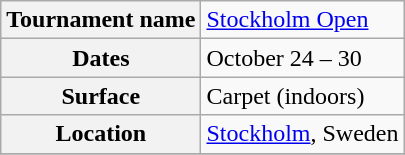<table class="wikitable">
<tr>
<th>Tournament name</th>
<td><a href='#'>Stockholm Open</a></td>
</tr>
<tr>
<th>Dates</th>
<td>October 24 – 30</td>
</tr>
<tr>
<th>Surface</th>
<td>Carpet (indoors)</td>
</tr>
<tr>
<th>Location</th>
<td><a href='#'>Stockholm</a>, Sweden</td>
</tr>
<tr>
</tr>
</table>
